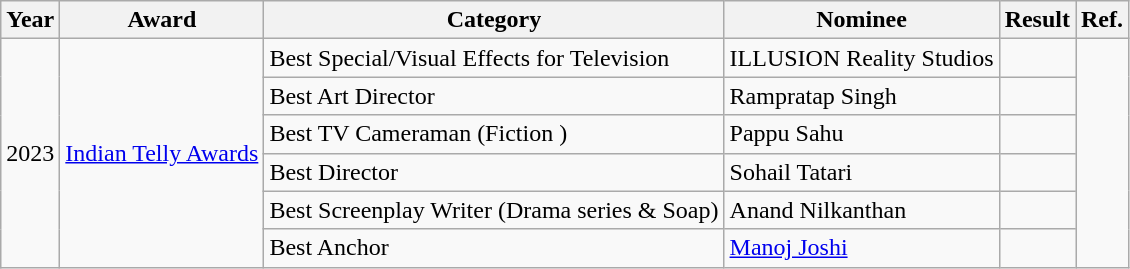<table class="wikitable">
<tr>
<th>Year</th>
<th>Award</th>
<th>Category</th>
<th>Nominee</th>
<th>Result</th>
<th>Ref.</th>
</tr>
<tr>
<td rowspan="6">2023</td>
<td rowspan="6"><a href='#'>Indian Telly Awards</a></td>
<td>Best Special/Visual Effects for Television</td>
<td>ILLUSION Reality Studios</td>
<td></td>
<td rowspan="6"></td>
</tr>
<tr>
<td>Best Art Director</td>
<td>Rampratap Singh</td>
<td></td>
</tr>
<tr>
<td>Best TV Cameraman (Fiction )</td>
<td>Pappu Sahu</td>
<td></td>
</tr>
<tr>
<td>Best Director</td>
<td>Sohail Tatari</td>
<td></td>
</tr>
<tr>
<td>Best Screenplay Writer (Drama  series & Soap)</td>
<td>Anand Nilkanthan</td>
<td></td>
</tr>
<tr>
<td>Best Anchor</td>
<td><a href='#'>Manoj Joshi</a></td>
<td></td>
</tr>
</table>
